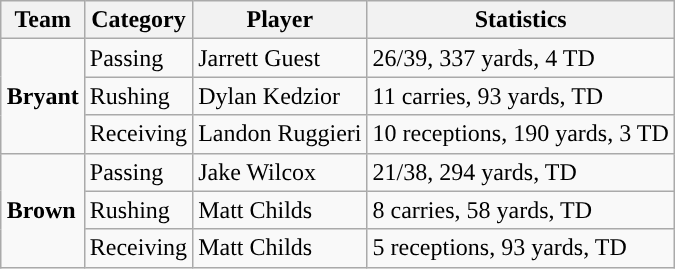<table class="wikitable" style="float: right;">
<tr>
<th>Team</th>
<th>Category</th>
<th>Player</th>
<th>Statistics</th>
</tr>
<tr>
<td rowspan=3><strong>Bryant</strong></td>
<td>Passing</td>
<td>Jarrett Guest</td>
<td>26/39, 337 yards, 4 TD</td>
</tr>
<tr>
<td>Rushing</td>
<td>Dylan Kedzior</td>
<td>11 carries, 93 yards, TD</td>
</tr>
<tr>
<td>Receiving</td>
<td>Landon Ruggieri</td>
<td>10 receptions, 190 yards, 3 TD</td>
</tr>
<tr>
<td rowspan=3><strong>Brown</strong></td>
<td>Passing</td>
<td>Jake Wilcox</td>
<td>21/38, 294 yards, TD</td>
</tr>
<tr>
<td>Rushing</td>
<td>Matt Childs</td>
<td>8 carries, 58 yards, TD</td>
</tr>
<tr>
<td>Receiving</td>
<td>Matt Childs</td>
<td>5 receptions, 93 yards, TD</td>
</tr>
</table>
